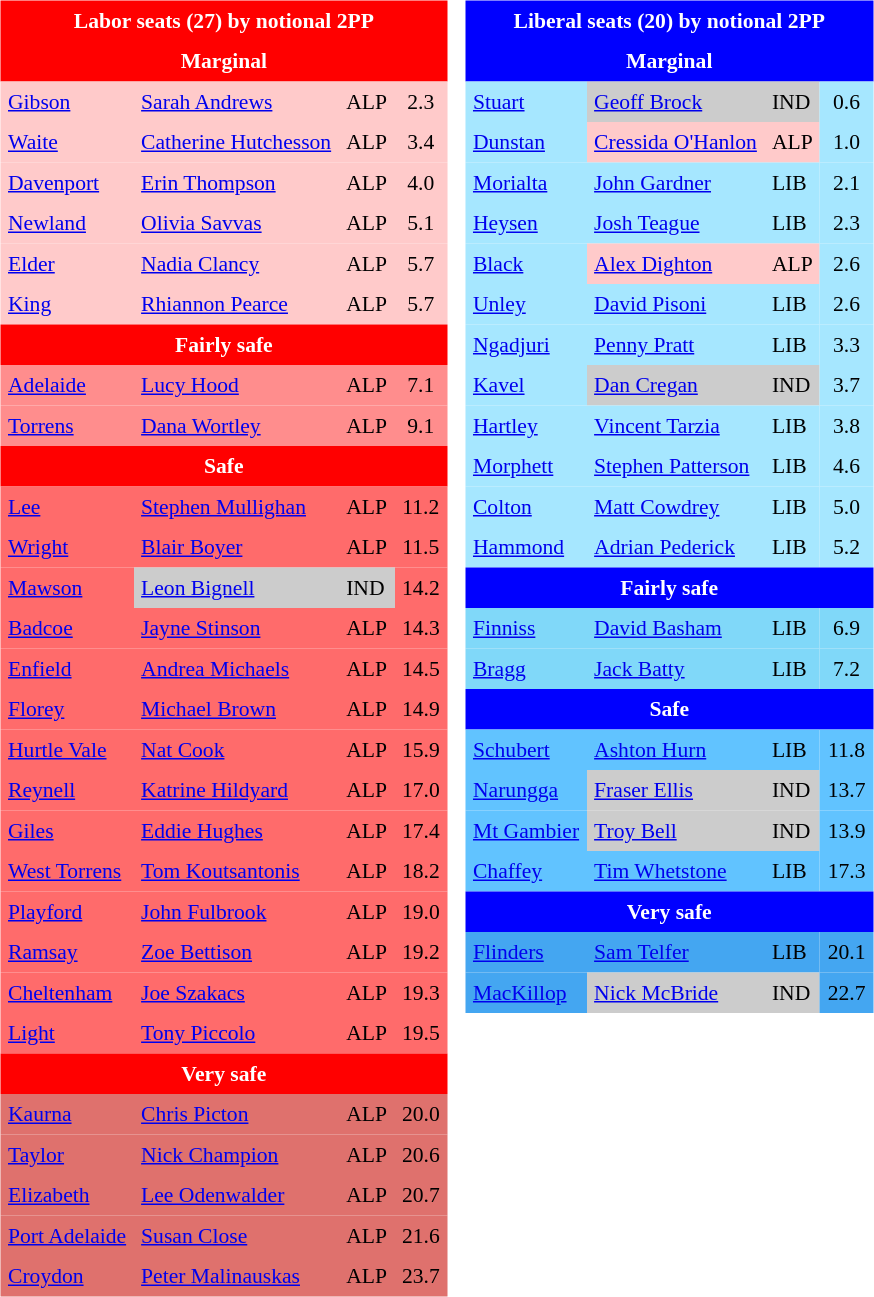<table border="0" cellpadding="0" cellspacing="5" style="vertical-align:top">
<tr>
<td valign="top"><br><table class="toccolours" cellpadding="5" cellspacing="0" style="margin-right:.5em; margin-top:.4em; font-size:90%">
<tr>
<td colspan="4" style="text-align:center; background:red;color:white;"><strong>Labor seats (27) by notional 2PP</strong></td>
</tr>
<tr>
<td colspan="4" style="text-align:center; background:red;color:white;"><strong>Marginal</strong></td>
</tr>
<tr>
<td style="text-align:left; background:#ffcaca;"><a href='#'>Gibson</a></td>
<td style="text-align:left; background:#ffcaca;"><a href='#'>Sarah Andrews</a></td>
<td style="text-align:left; background:#ffcaca;">ALP</td>
<td style="text-align:center; background:#ffcaca;">2.3</td>
</tr>
<tr>
<td style="text-align:left; background:#ffcaca;"><a href='#'>Waite</a></td>
<td style="text-align:left; background:#ffcaca;"><a href='#'>Catherine Hutchesson</a></td>
<td style="text-align:left; background:#ffcaca;">ALP</td>
<td style="text-align:center; background:#ffcaca;">3.4</td>
</tr>
<tr>
<td style="text-align:left; background:#ffcaca;"><a href='#'>Davenport</a></td>
<td style="text-align:left; background:#ffcaca;"><a href='#'>Erin Thompson</a></td>
<td style="text-align:left; background:#ffcaca;">ALP</td>
<td style="text-align:center; background:#ffcaca;">4.0</td>
</tr>
<tr>
<td style="text-align:left; background:#ffcaca;"><a href='#'>Newland</a></td>
<td style="text-align:left; background:#ffcaca;"><a href='#'>Olivia Savvas</a></td>
<td style="text-align:left; background:#ffcaca;">ALP</td>
<td style="text-align:center; background:#ffcaca;">5.1</td>
</tr>
<tr>
<td style="text-align:left; background:#ffcaca;"><a href='#'>Elder</a></td>
<td style="text-align:left; background:#ffcaca;"><a href='#'>Nadia Clancy</a></td>
<td style="text-align:left; background:#ffcaca;">ALP</td>
<td style="text-align:center; background:#ffcaca;">5.7</td>
</tr>
<tr>
<td style="text-align:left; background:#ffcaca;"><a href='#'>King</a></td>
<td style="text-align:left; background:#ffcaca;"><a href='#'>Rhiannon Pearce</a></td>
<td style="text-align:left; background:#ffcaca;">ALP</td>
<td style="text-align:center; background:#ffcaca;">5.7</td>
</tr>
<tr>
<td colspan="4" style="text-align:center; background:red;color:white;"><strong>Fairly safe</strong></td>
</tr>
<tr>
<td style="text-align:left; background:#ff8d8d;"><a href='#'>Adelaide</a></td>
<td style="text-align:left; background:#ff8d8d;"><a href='#'>Lucy Hood</a></td>
<td style="text-align:left; background:#ff8d8d;">ALP</td>
<td style="text-align:center; background:#ff8d8d;">7.1</td>
</tr>
<tr>
<td style="text-align:left; background:#ff8d8d;"><a href='#'>Torrens</a></td>
<td style="text-align:left; background:#ff8d8d;"><a href='#'>Dana Wortley</a></td>
<td style="text-align:left; background:#ff8d8d;">ALP</td>
<td style="text-align:center; background:#ff8d8d;">9.1</td>
</tr>
<tr>
<td colspan="4" style="text-align:center; background:red;color:white;"><strong>Safe</strong></td>
</tr>
<tr>
<td style="text-align:left; background:#ff6b6b;"><a href='#'>Lee</a></td>
<td style="text-align:left; background:#ff6b6b;"><a href='#'>Stephen Mullighan</a></td>
<td style="text-align:left; background:#ff6b6b;">ALP</td>
<td style="text-align:center; background:#ff6b6b;">11.2</td>
</tr>
<tr>
<td style="text-align:left; background:#ff6b6b;"><a href='#'>Wright</a></td>
<td style="text-align:left; background:#ff6b6b;"><a href='#'>Blair Boyer</a></td>
<td style="text-align:left; background:#ff6b6b;">ALP</td>
<td style="text-align:center; background:#ff6b6b;">11.5</td>
</tr>
<tr>
<td style="text-align:left; background:#ff6b6b;"><a href='#'>Mawson</a></td>
<td style="text-align:left; background:#ccc;"><a href='#'>Leon Bignell</a></td>
<td style="text-align:left; background:#ccc;">IND</td>
<td style="text-align:center; background:#ff6b6b;">14.2</td>
</tr>
<tr>
<td style="text-align:left; background:#ff6b6b;"><a href='#'>Badcoe</a></td>
<td style="text-align:left; background:#ff6b6b;"><a href='#'>Jayne Stinson</a></td>
<td style="text-align:left; background:#ff6b6b;">ALP</td>
<td style="text-align:center; background:#ff6b6b;">14.3</td>
</tr>
<tr>
<td style="text-align:left; background:#ff6b6b;"><a href='#'>Enfield</a></td>
<td style="text-align:left; background:#ff6b6b;"><a href='#'>Andrea Michaels</a></td>
<td style="text-align:left; background:#ff6b6b;">ALP</td>
<td style="text-align:center; background:#ff6b6b;">14.5</td>
</tr>
<tr>
<td style="text-align:left; background:#ff6b6b;"><a href='#'>Florey</a></td>
<td style="text-align:left; background:#ff6b6b;"><a href='#'>Michael Brown</a></td>
<td style="text-align:left; background:#ff6b6b;">ALP</td>
<td style="text-align:center; background:#ff6b6b;">14.9</td>
</tr>
<tr>
<td style="text-align:left; background:#ff6b6b;"><a href='#'>Hurtle Vale</a></td>
<td style="text-align:left; background:#ff6b6b;"><a href='#'>Nat Cook</a></td>
<td style="text-align:left; background:#ff6b6b;">ALP</td>
<td style="text-align:center; background:#ff6b6b;">15.9</td>
</tr>
<tr>
<td style="text-align:left; background:#ff6b6b;"><a href='#'>Reynell</a></td>
<td style="text-align:left; background:#ff6b6b;"><a href='#'>Katrine Hildyard</a></td>
<td style="text-align:left; background:#ff6b6b;">ALP</td>
<td style="text-align:center; background:#ff6b6b;">17.0</td>
</tr>
<tr>
<td style="text-align:left; background:#ff6b6b;"><a href='#'>Giles</a></td>
<td style="text-align:left; background:#ff6b6b;"><a href='#'>Eddie Hughes</a></td>
<td style="text-align:left; background:#ff6b6b;">ALP</td>
<td style="text-align:center; background:#ff6b6b;">17.4</td>
</tr>
<tr>
<td style="text-align:left; background:#ff6b6b;"><a href='#'>West Torrens</a></td>
<td style="text-align:left; background:#ff6b6b;"><a href='#'>Tom Koutsantonis</a></td>
<td style="text-align:left; background:#ff6b6b;">ALP</td>
<td style="text-align:center; background:#ff6b6b;">18.2</td>
</tr>
<tr>
<td style="text-align:left; background:#ff6b6b;"><a href='#'>Playford</a></td>
<td style="text-align:left; background:#ff6b6b;"><a href='#'>John Fulbrook</a></td>
<td style="text-align:left; background:#ff6b6b;">ALP</td>
<td style="text-align:center; background:#ff6b6b;">19.0</td>
</tr>
<tr>
<td style="text-align:left; background:#ff6b6b;"><a href='#'>Ramsay</a></td>
<td style="text-align:left; background:#ff6b6b;"><a href='#'>Zoe Bettison</a></td>
<td style="text-align:left; background:#ff6b6b;">ALP</td>
<td style="text-align:center; background:#ff6b6b;">19.2</td>
</tr>
<tr>
<td style="text-align:left; background:#ff6b6b;"><a href='#'>Cheltenham</a></td>
<td style="text-align:left; background:#ff6b6b;"><a href='#'>Joe Szakacs</a></td>
<td style="text-align:left; background:#ff6b6b;">ALP</td>
<td style="text-align:center; background:#ff6b6b;">19.3</td>
</tr>
<tr>
<td style="text-align:left; background:#ff6b6b;"><a href='#'>Light</a></td>
<td style="text-align:left; background:#ff6b6b;"><a href='#'>Tony Piccolo</a></td>
<td style="text-align:left; background:#ff6b6b;">ALP</td>
<td style="text-align:center; background:#ff6b6b;">19.5</td>
</tr>
<tr>
<td colspan="4" style="text-align:center; background:red;color:white;"><strong>Very safe</strong></td>
</tr>
<tr>
<td style="text-align:left; background:#df716d;"><a href='#'>Kaurna</a></td>
<td style="text-align:left; background:#df716d;"><a href='#'>Chris Picton</a></td>
<td style="text-align:left; background:#df716d;">ALP</td>
<td style="text-align:center; background:#df716d;">20.0</td>
</tr>
<tr>
<td style="text-align:left; background:#df716d;"><a href='#'>Taylor</a></td>
<td style="text-align:left; background:#df716d;"><a href='#'>Nick Champion</a></td>
<td style="text-align:left; background:#df716d;">ALP</td>
<td style="text-align:center; background:#df716d;">20.6</td>
</tr>
<tr>
<td style="text-align:left; background:#df716d;"><a href='#'>Elizabeth</a></td>
<td style="text-align:left; background:#df716d;"><a href='#'>Lee Odenwalder</a></td>
<td style="text-align:left; background:#df716d;">ALP</td>
<td style="text-align:center; background:#df716d;">20.7</td>
</tr>
<tr>
<td style="text-align:left; background:#df716d;"><a href='#'>Port Adelaide</a></td>
<td style="text-align:left; background:#df716d;"><a href='#'>Susan Close</a></td>
<td style="text-align:left; background:#df716d;">ALP</td>
<td style="text-align:center; background:#df716d;">21.6</td>
</tr>
<tr>
<td style="text-align:left; background:#df716d;"><a href='#'>Croydon</a></td>
<td style="text-align:left; background:#df716d;"><a href='#'>Peter Malinauskas</a></td>
<td style="text-align:left; background:#df716d;">ALP</td>
<td style="text-align:center; background:#df716d;">23.7</td>
</tr>
</table>
</td>
<td valign="top"><br><table class="toccolours" cellpadding="5" cellspacing="0" style="margin-right:.5em; margin-top:.4em; font-size:90%">
<tr>
<td colspan="4" style="text-align:center; background:blue;color:white;"><strong>Liberal seats (20) by notional 2PP</strong></td>
</tr>
<tr>
<td colspan="4" style="text-align:center; background:blue;color:white;"><strong>Marginal</strong></td>
</tr>
<tr>
<td style="text-align:left; background:#a6e7ff;"><a href='#'>Stuart</a></td>
<td style="text-align:left; background:#ccc;"><a href='#'>Geoff Brock</a></td>
<td style="text-align:left; background:#ccc;">IND</td>
<td style="text-align:center; background:#a6e7ff;">0.6</td>
</tr>
<tr>
<td style="text-align:left; background:#a6e7ff;"><a href='#'>Dunstan</a></td>
<td style="text-align:left; background:#ffcaca;"><a href='#'>Cressida O'Hanlon</a></td>
<td style="text-align:left; background:#ffcaca;">ALP</td>
<td style="text-align:center; background:#a6e7ff;">1.0</td>
</tr>
<tr>
<td style="text-align:left; background:#a6e7ff;"><a href='#'>Morialta</a></td>
<td style="text-align:left; background:#a6e7ff;"><a href='#'>John Gardner</a></td>
<td style="text-align:left; background:#a6e7ff;">LIB</td>
<td style="text-align:center; background:#a6e7ff;">2.1</td>
</tr>
<tr>
<td style="text-align:left; background:#a6e7ff;"><a href='#'>Heysen</a></td>
<td style="text-align:left; background:#a6e7ff;"><a href='#'>Josh Teague</a></td>
<td style="text-align:left; background:#a6e7ff;">LIB</td>
<td style="text-align:center; background:#a6e7ff;">2.3</td>
</tr>
<tr>
<td style="text-align:left; background:#a6e7ff;"><a href='#'>Black</a></td>
<td style="text-align:left; background:#ffcaca;"><a href='#'>Alex Dighton</a></td>
<td style="text-align:left; background:#ffcaca;">ALP</td>
<td style="text-align:center; background:#a6e7ff;">2.6</td>
</tr>
<tr>
<td style="text-align:left; background:#a6e7ff;"><a href='#'>Unley</a></td>
<td style="text-align:left; background:#a6e7ff;"><a href='#'>David Pisoni</a></td>
<td style="text-align:left; background:#a6e7ff;">LIB</td>
<td style="text-align:center; background:#a6e7ff;">2.6</td>
</tr>
<tr>
<td style="text-align:left; background:#a6e7ff;"><a href='#'>Ngadjuri</a></td>
<td style="text-align:left; background:#a6e7ff;"><a href='#'>Penny Pratt</a></td>
<td style="text-align:left; background:#a6e7ff;">LIB</td>
<td style="text-align:center; background:#a6e7ff;">3.3</td>
</tr>
<tr>
<td style="text-align:left; background:#a6e7ff;"><a href='#'>Kavel</a></td>
<td style="text-align:left; background:#ccc;"><a href='#'>Dan Cregan</a></td>
<td style="text-align:left; background:#ccc;">IND</td>
<td style="text-align:center; background:#a6e7ff;">3.7</td>
</tr>
<tr>
<td style="text-align:left; background:#a6e7ff;"><a href='#'>Hartley</a></td>
<td style="text-align:left; background:#a6e7ff;"><a href='#'>Vincent Tarzia</a></td>
<td style="text-align:left; background:#a6e7ff;">LIB</td>
<td style="text-align:center; background:#a6e7ff;">3.8</td>
</tr>
<tr>
<td style="text-align:left; background:#a6e7ff;"><a href='#'>Morphett</a></td>
<td style="text-align:left; background:#a6e7ff;"><a href='#'>Stephen Patterson</a></td>
<td style="text-align:left; background:#a6e7ff;">LIB</td>
<td style="text-align:center; background:#a6e7ff;">4.6</td>
</tr>
<tr>
<td style="text-align:left; background:#a6e7ff;"><a href='#'>Colton</a></td>
<td style="text-align:left; background:#a6e7ff;"><a href='#'>Matt Cowdrey</a></td>
<td style="text-align:left; background:#a6e7ff;">LIB</td>
<td style="text-align:center; background:#a6e7ff;">5.0</td>
</tr>
<tr>
<td style="text-align:left; background:#a6e7ff;"><a href='#'>Hammond</a></td>
<td style="text-align:left; background:#a6e7ff;"><a href='#'>Adrian Pederick</a></td>
<td style="text-align:left; background:#a6e7ff;">LIB</td>
<td style="text-align:center; background:#a6e7ff;">5.2</td>
</tr>
<tr>
<td colspan="4" style="text-align:center; background:blue;color:white;"><strong>Fairly safe</strong></td>
</tr>
<tr>
<td style="text-align:left; background:#80d8f9;"><a href='#'>Finniss</a></td>
<td style="text-align:left; background:#80d8f9;"><a href='#'>David Basham</a></td>
<td style="text-align:left; background:#80d8f9;">LIB</td>
<td style="text-align:center; background:#80d8f9;">6.9</td>
</tr>
<tr>
<td style="text-align:left; background:#80d8f9;"><a href='#'>Bragg</a></td>
<td style="text-align:left; background:#80d8f9;"><a href='#'>Jack Batty</a></td>
<td style="text-align:left; background:#80d8f9;">LIB</td>
<td style="text-align:center; background:#80d8f9;">7.2</td>
</tr>
<tr>
<td colspan="4" style="text-align:center; background:blue;color:white;"><strong>Safe</strong></td>
</tr>
<tr>
<td style="text-align:left; background:#61c3ff;"><a href='#'>Schubert</a></td>
<td style="text-align:left; background:#61c3ff;"><a href='#'>Ashton Hurn</a></td>
<td style="text-align:left; background:#61c3ff;">LIB</td>
<td style="text-align:center; background:#61c3ff;">11.8</td>
</tr>
<tr>
<td style="text-align:left; background:#61c3ff;"><a href='#'>Narungga</a></td>
<td style="text-align:left; background:#ccc;"><a href='#'>Fraser Ellis</a></td>
<td style="text-align:left; background:#ccc;">IND</td>
<td style="text-align:center; background:#61c3ff;">13.7</td>
</tr>
<tr>
<td style="text-align:left; background:#61c3ff;"><a href='#'>Mt Gambier</a></td>
<td style="text-align:left; background:#ccc;"><a href='#'>Troy Bell</a></td>
<td style="text-align:left; background:#ccc;">IND</td>
<td style="text-align:center; background:#61c3ff;">13.9</td>
</tr>
<tr>
<td style="text-align:left; background:#61c3ff;"><a href='#'>Chaffey</a></td>
<td style="text-align:left; background:#61c3ff;"><a href='#'>Tim Whetstone</a></td>
<td style="text-align:left; background:#61c3ff;">LIB</td>
<td style="text-align:center; background:#61c3ff;">17.3</td>
</tr>
<tr>
<td colspan="4" style="text-align:center; background:blue;color:white;"><strong>Very safe</strong></td>
</tr>
<tr>
<td style="text-align:left; background:#44a6f1;"><a href='#'>Flinders</a></td>
<td style="text-align:left; background:#44a6f1;"><a href='#'>Sam Telfer</a></td>
<td style="text-align:left; background:#44a6f1;">LIB</td>
<td style="text-align:center; background:#44a6f1;">20.1</td>
</tr>
<tr>
<td style="text-align:left; background:#44a6f1;"><a href='#'>MacKillop</a></td>
<td style="text-align:left; background:#ccc;"><a href='#'>Nick McBride</a></td>
<td style="text-align:left; background:#ccc;">IND</td>
<td style="text-align:center; background:#44a6f1;">22.7</td>
</tr>
</table>
</td>
</tr>
</table>
